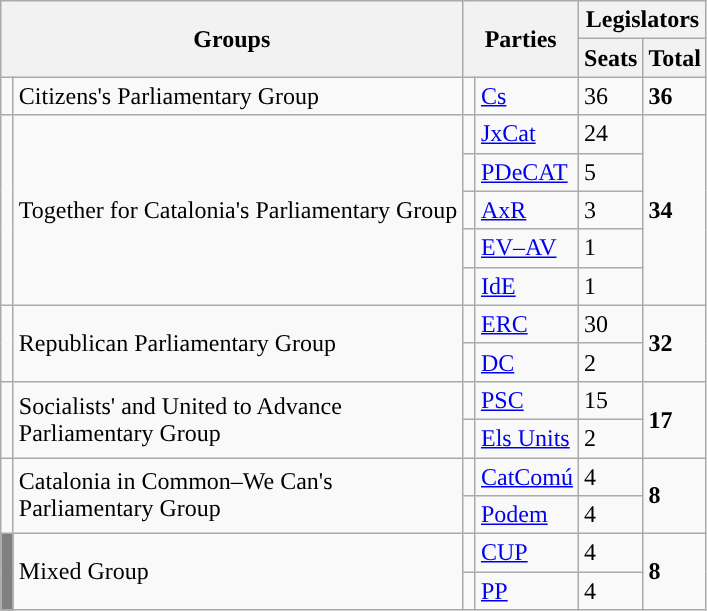<table class="wikitable" style="text-align:left;">
<tr>
<th rowspan="2" colspan="2">Groups</th>
<th rowspan="2" colspan="2">Parties</th>
<th colspan="2">Legislators</th>
</tr>
<tr>
<th>Seats</th>
<th>Total</th>
</tr>
<tr>
<td width="1" style="color:inherit;background:"></td>
<td>Citizens's Parliamentary Group</td>
<td width="1" style="color:inherit;background:"></td>
<td><a href='#'>Cs</a></td>
<td>36</td>
<td><strong>36</strong></td>
</tr>
<tr>
<td rowspan="5" style="color:inherit;background:"></td>
<td rowspan="5">Together for Catalonia's Parliamentary Group</td>
<td style="color:inherit;background:"></td>
<td><a href='#'>JxCat</a></td>
<td>24</td>
<td rowspan="5"><strong>34</strong></td>
</tr>
<tr>
<td style="color:inherit;background:"></td>
<td><a href='#'>PDeCAT</a></td>
<td>5</td>
</tr>
<tr>
<td style="color:inherit;background:"></td>
<td><a href='#'>AxR</a></td>
<td>3</td>
</tr>
<tr>
<td style="color:inherit;background:"></td>
<td><a href='#'>EV–AV</a></td>
<td>1</td>
</tr>
<tr>
<td style="color:inherit;background:"></td>
<td><a href='#'>IdE</a></td>
<td>1</td>
</tr>
<tr>
<td rowspan="2" style="color:inherit;background:"></td>
<td rowspan="2">Republican Parliamentary Group</td>
<td style="color:inherit;background:"></td>
<td><a href='#'>ERC</a></td>
<td>30</td>
<td rowspan="2"><strong>32</strong></td>
</tr>
<tr>
<td style="color:inherit;background:"></td>
<td><a href='#'>DC</a></td>
<td>2</td>
</tr>
<tr>
<td rowspan="2" style="color:inherit;background:"></td>
<td rowspan="2">Socialists' and United to Advance<br>Parliamentary Group</td>
<td style="color:inherit;background:"></td>
<td><a href='#'>PSC</a></td>
<td>15</td>
<td rowspan="2"><strong>17</strong></td>
</tr>
<tr>
<td style="color:inherit;background:"></td>
<td><a href='#'>Els Units</a></td>
<td>2</td>
</tr>
<tr>
<td rowspan="2" style="color:inherit;background:"></td>
<td rowspan="2">Catalonia in Common–We Can's<br>Parliamentary Group</td>
<td style="color:inherit;background:"></td>
<td><a href='#'>CatComú</a></td>
<td>4</td>
<td rowspan="2"><strong>8</strong></td>
</tr>
<tr>
<td style="color:inherit;background:"></td>
<td><a href='#'>Podem</a></td>
<td>4</td>
</tr>
<tr>
<td rowspan="2" bgcolor="gray"></td>
<td rowspan="2">Mixed Group</td>
<td style="color:inherit;background:"></td>
<td><a href='#'>CUP</a></td>
<td>4</td>
<td rowspan="2"><strong>8</strong></td>
</tr>
<tr>
<td style="color:inherit;background:"></td>
<td><a href='#'>PP</a></td>
<td>4</td>
</tr>
</table>
